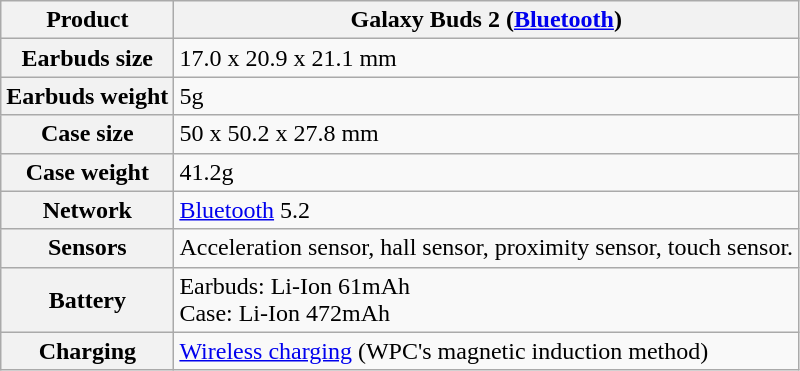<table class="wikitable">
<tr>
<th><strong>Product</strong></th>
<th>Galaxy Buds 2 (<a href='#'>Bluetooth</a>)</th>
</tr>
<tr>
<th><strong>Earbuds size</strong></th>
<td>17.0 x 20.9 x 21.1 mm</td>
</tr>
<tr>
<th><strong>Earbuds weight</strong></th>
<td>5g</td>
</tr>
<tr>
<th><strong>Case size</strong></th>
<td>50 x 50.2 x 27.8 mm</td>
</tr>
<tr>
<th><strong>Case weight</strong></th>
<td>41.2g</td>
</tr>
<tr>
<th><strong>Network</strong></th>
<td><a href='#'>Bluetooth</a> 5.2</td>
</tr>
<tr>
<th><strong>Sensors</strong></th>
<td>Acceleration sensor, hall sensor, proximity sensor, touch sensor.</td>
</tr>
<tr>
<th><strong>Battery</strong></th>
<td>Earbuds: Li-Ion 61mAh<br>Case: Li-Ion 472mAh</td>
</tr>
<tr>
<th><strong>Charging</strong></th>
<td><a href='#'>Wireless charging</a> (WPC's magnetic induction method)</td>
</tr>
</table>
